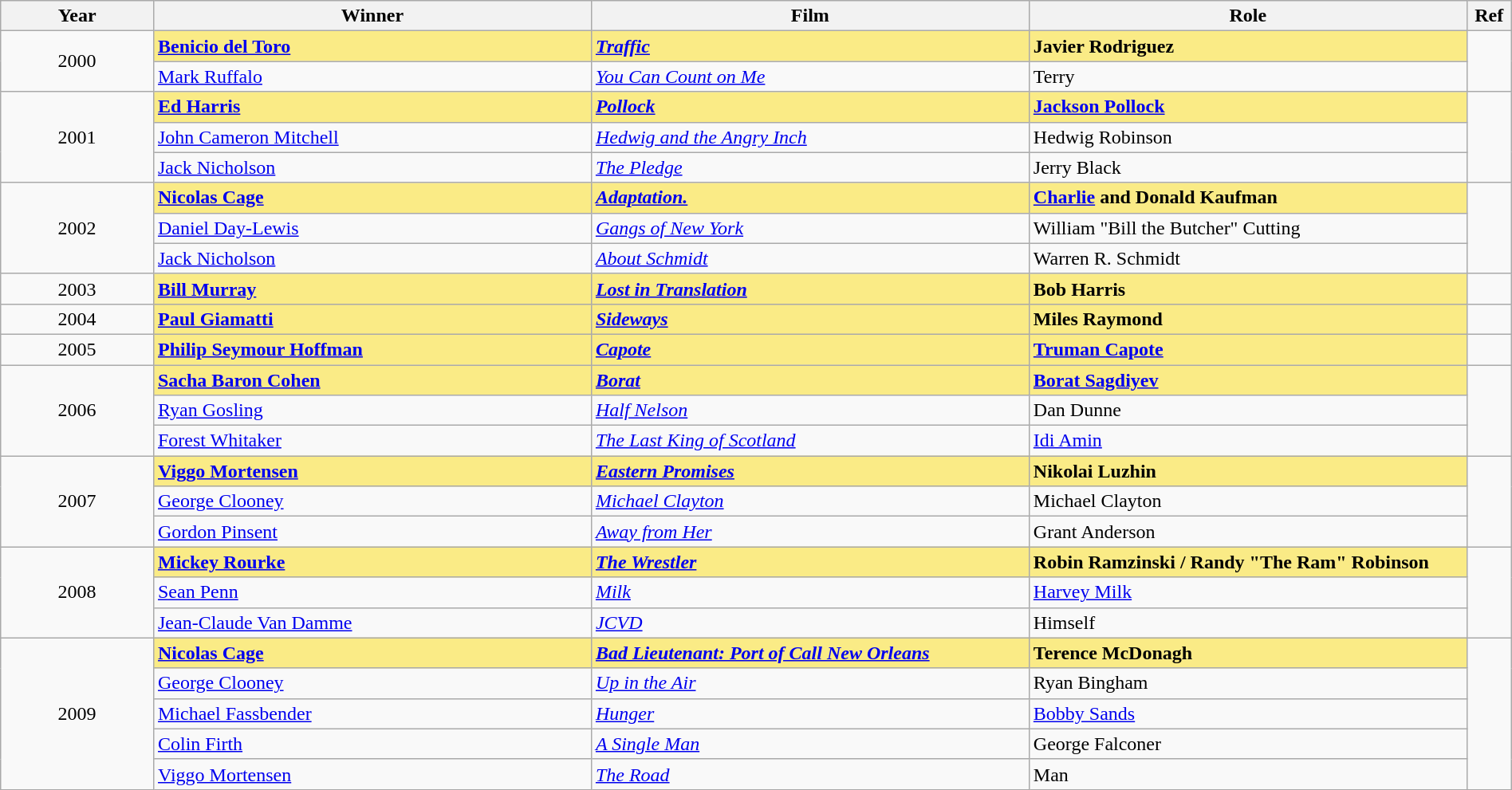<table class="wikitable" width="100%" cellpadding="5">
<tr>
<th width="100"><strong>Year</strong></th>
<th width="300"><strong>Winner</strong></th>
<th width="300"><strong>Film</strong></th>
<th width="300"><strong>Role</strong></th>
<th width="15"><strong>Ref</strong></th>
</tr>
<tr>
<td style="text-align:center;" rowspan=2>2000</td>
<td style="background:#FAEB86;"><strong><a href='#'>Benicio del Toro</a></strong></td>
<td style="background:#FAEB86;"><strong><em><a href='#'>Traffic</a></em></strong></td>
<td style="background:#FAEB86;"><strong>Javier Rodriguez</strong></td>
<td rowspan=2></td>
</tr>
<tr>
<td><a href='#'>Mark Ruffalo</a></td>
<td><em><a href='#'>You Can Count on Me</a></em></td>
<td>Terry</td>
</tr>
<tr>
<td style="text-align:center;" rowspan=3>2001</td>
<td style="background:#FAEB86;"><strong><a href='#'>Ed Harris</a></strong></td>
<td style="background:#FAEB86;"><strong><em><a href='#'>Pollock</a></em></strong></td>
<td style="background:#FAEB86;"><strong><a href='#'>Jackson Pollock</a></strong></td>
<td rowspan=3></td>
</tr>
<tr>
<td><a href='#'>John Cameron Mitchell</a></td>
<td><em><a href='#'>Hedwig and the Angry Inch</a></em></td>
<td>Hedwig Robinson</td>
</tr>
<tr>
<td><a href='#'>Jack Nicholson</a></td>
<td><em><a href='#'>The Pledge</a></em></td>
<td>Jerry Black</td>
</tr>
<tr>
<td style="text-align:center;" rowspan=3>2002</td>
<td style="background:#FAEB86;"><strong><a href='#'>Nicolas Cage</a></strong></td>
<td style="background:#FAEB86;"><strong><em><a href='#'>Adaptation.</a></em></strong></td>
<td style="background:#FAEB86;"><strong><a href='#'>Charlie</a> and Donald Kaufman</strong></td>
<td rowspan=3></td>
</tr>
<tr>
<td><a href='#'>Daniel Day-Lewis</a></td>
<td><em><a href='#'>Gangs of New York</a></em></td>
<td>William "Bill the Butcher" Cutting</td>
</tr>
<tr>
<td><a href='#'>Jack Nicholson</a></td>
<td><em><a href='#'>About Schmidt</a></em></td>
<td>Warren R. Schmidt</td>
</tr>
<tr>
<td style="text-align:center;">2003</td>
<td style="background:#FAEB86;"><strong><a href='#'>Bill Murray</a></strong></td>
<td style="background:#FAEB86;"><strong><em><a href='#'>Lost in Translation</a></em></strong></td>
<td style="background:#FAEB86;"><strong>Bob Harris</strong></td>
<td></td>
</tr>
<tr>
<td style="text-align:center;">2004</td>
<td style="background:#FAEB86;"><strong><a href='#'>Paul Giamatti</a></strong></td>
<td style="background:#FAEB86;"><strong><em><a href='#'>Sideways</a></em></strong></td>
<td style="background:#FAEB86;"><strong>Miles Raymond</strong></td>
<td></td>
</tr>
<tr>
<td style="text-align:center;">2005</td>
<td style="background:#FAEB86;"><strong><a href='#'>Philip Seymour Hoffman</a></strong></td>
<td style="background:#FAEB86;"><strong><em><a href='#'>Capote</a></em></strong></td>
<td style="background:#FAEB86;"><strong><a href='#'>Truman Capote</a></strong></td>
<td></td>
</tr>
<tr>
<td rowspan="3" style="text-align:center;">2006</td>
<td style="background:#FAEB86;"><strong><a href='#'>Sacha Baron Cohen</a></strong></td>
<td style="background:#FAEB86;"><strong><em><a href='#'>Borat</a></em></strong></td>
<td style="background:#FAEB86;"><strong><a href='#'>Borat Sagdiyev</a></strong></td>
<td rowspan=3></td>
</tr>
<tr>
<td><a href='#'>Ryan Gosling</a></td>
<td><em><a href='#'>Half Nelson</a></em></td>
<td>Dan Dunne</td>
</tr>
<tr>
<td><a href='#'>Forest Whitaker</a></td>
<td><em><a href='#'>The Last King of Scotland</a></em></td>
<td><a href='#'>Idi Amin</a></td>
</tr>
<tr>
<td rowspan="3" style="text-align:center;">2007</td>
<td style="background:#FAEB86;"><strong><a href='#'>Viggo Mortensen</a></strong></td>
<td style="background:#FAEB86;"><strong><em><a href='#'>Eastern Promises</a></em></strong></td>
<td style="background:#FAEB86;"><strong>Nikolai Luzhin</strong></td>
<td rowspan=3></td>
</tr>
<tr>
<td><a href='#'>George Clooney</a></td>
<td><em><a href='#'>Michael Clayton</a></em></td>
<td>Michael Clayton</td>
</tr>
<tr>
<td><a href='#'>Gordon Pinsent</a></td>
<td><em><a href='#'>Away from Her</a></em></td>
<td>Grant Anderson</td>
</tr>
<tr>
<td rowspan="3" style="text-align:center;">2008</td>
<td style="background:#FAEB86;"><strong><a href='#'>Mickey Rourke</a></strong></td>
<td style="background:#FAEB86;"><strong><em><a href='#'>The Wrestler</a></em></strong></td>
<td style="background:#FAEB86;"><strong>Robin Ramzinski / Randy "The Ram" Robinson</strong></td>
<td rowspan=3></td>
</tr>
<tr>
<td><a href='#'>Sean Penn</a></td>
<td><em><a href='#'>Milk</a></em></td>
<td><a href='#'>Harvey Milk</a></td>
</tr>
<tr>
<td><a href='#'>Jean-Claude Van Damme</a></td>
<td><em><a href='#'>JCVD</a></em></td>
<td>Himself</td>
</tr>
<tr>
<td rowspan="5" style="text-align:center;">2009</td>
<td style="background:#FAEB86;"><strong><a href='#'>Nicolas Cage</a></strong></td>
<td style="background:#FAEB86;"><strong><em><a href='#'>Bad Lieutenant: Port of Call New Orleans</a></em></strong></td>
<td style="background:#FAEB86;"><strong>Terence McDonagh</strong></td>
<td rowspan=5></td>
</tr>
<tr>
<td><a href='#'>George Clooney</a></td>
<td><em><a href='#'>Up in the Air</a></em></td>
<td>Ryan Bingham</td>
</tr>
<tr>
<td><a href='#'>Michael Fassbender</a></td>
<td><em><a href='#'>Hunger</a></em></td>
<td><a href='#'>Bobby Sands</a></td>
</tr>
<tr>
<td><a href='#'>Colin Firth</a></td>
<td><em><a href='#'>A Single Man</a></em></td>
<td>George Falconer</td>
</tr>
<tr>
<td><a href='#'>Viggo Mortensen</a></td>
<td><em><a href='#'>The Road</a></em></td>
<td>Man</td>
</tr>
</table>
